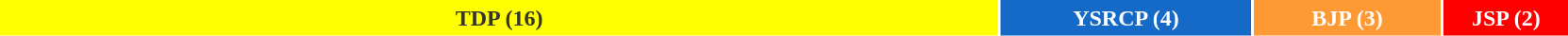<table style="width:88%; text-align:center;">
<tr style="color:white; height:25px;">
<td style="background:#FFFF00;color: #333;width:64%;"><strong>TDP (16)</strong></td>
<td style="background:#1569C7;width:16%;"><strong>YSRCP (4)</strong></td>
<td style="background:#FF9933; width:12%;"><strong>BJP (3)</strong></td>
<td style="background:red; width:8%;"><strong>JSP (2)</strong></td>
</tr>
<tr>
</tr>
</table>
